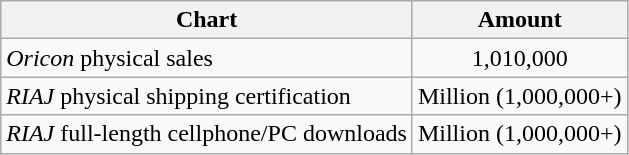<table class="wikitable">
<tr>
<th>Chart</th>
<th>Amount</th>
</tr>
<tr>
<td><em>Oricon</em> physical sales</td>
<td align="center">1,010,000</td>
</tr>
<tr>
<td><em>RIAJ</em> physical shipping certification</td>
<td align="center">Million (1,000,000+)</td>
</tr>
<tr>
<td><em>RIAJ</em> full-length cellphone/PC downloads</td>
<td>Million (1,000,000+)</td>
</tr>
</table>
